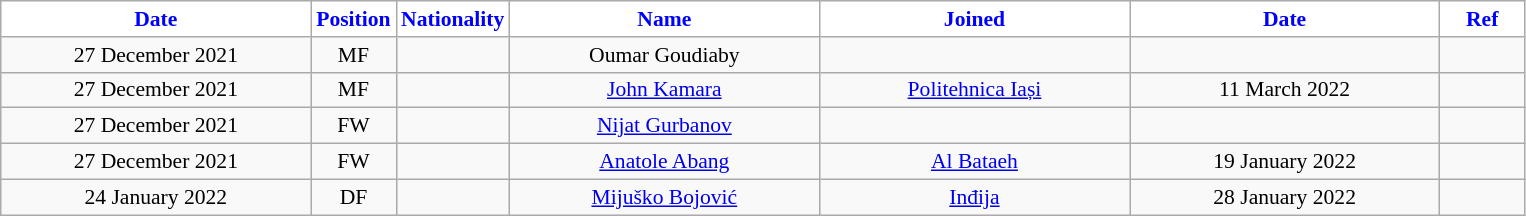<table class="wikitable"  style="text-align:center; font-size:90%; ">
<tr>
<th style="background:white; color:blue; width:200px;">Date</th>
<th style="background:white; color:blue; width:50px;">Position</th>
<th style="background:white; color:blue; width:50px;">Nationality</th>
<th style="background:white; color:blue; width:200px;">Name</th>
<th style="background:white; color:blue; width:200px;">Joined</th>
<th style="background:white; color:blue; width:200px;">Date</th>
<th style="background:white; color:blue; width:50px;">Ref</th>
</tr>
<tr>
<td>27 December 2021</td>
<td>MF</td>
<td></td>
<td>Oumar Goudiaby</td>
<td></td>
<td></td>
<td></td>
</tr>
<tr>
<td>27 December 2021</td>
<td>MF</td>
<td></td>
<td><a href='#'>John Kamara</a></td>
<td><a href='#'>Politehnica Iași</a></td>
<td>11 March 2022</td>
<td></td>
</tr>
<tr>
<td>27 December 2021</td>
<td>FW</td>
<td></td>
<td><a href='#'>Nijat Gurbanov</a></td>
<td></td>
<td></td>
<td></td>
</tr>
<tr>
<td>27 December 2021</td>
<td>FW</td>
<td></td>
<td><a href='#'>Anatole Abang</a></td>
<td><a href='#'>Al Bataeh</a></td>
<td>19 January 2022</td>
<td></td>
</tr>
<tr>
<td>24 January 2022</td>
<td>DF</td>
<td></td>
<td><a href='#'>Mijuško Bojović</a></td>
<td><a href='#'>Inđija</a></td>
<td>28 January 2022</td>
<td></td>
</tr>
</table>
